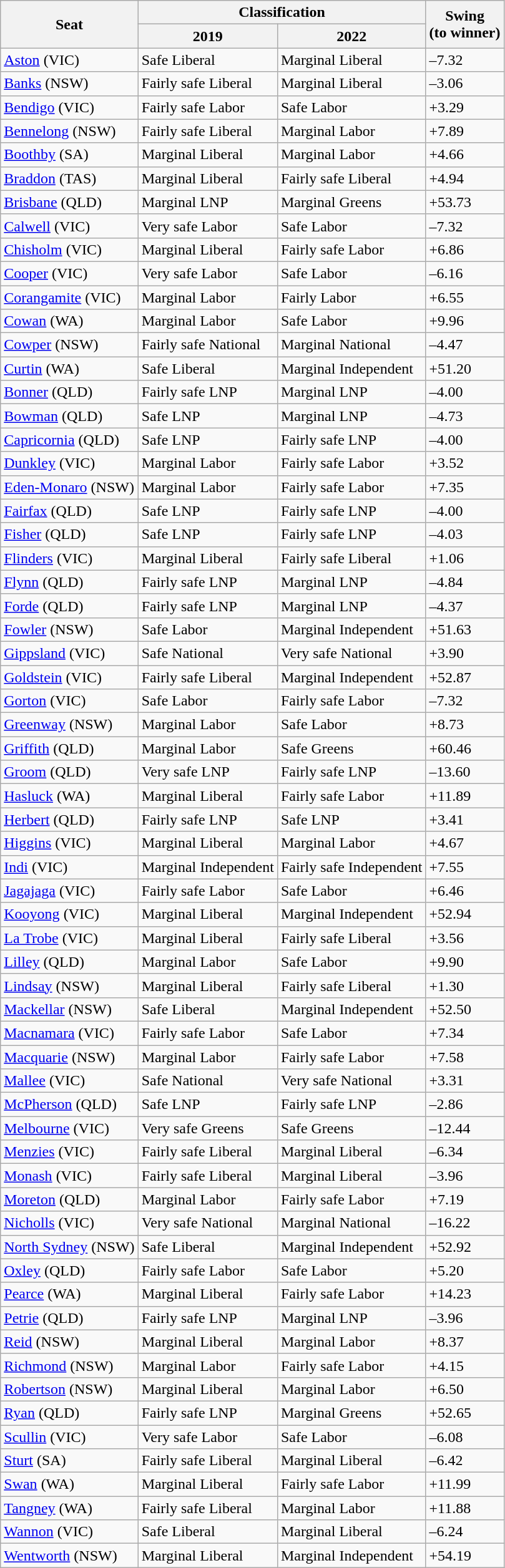<table class="wikitable sortable">
<tr>
<th rowspan="2">Seat</th>
<th colspan="2">Classification</th>
<th rowspan="2">Swing<br>(to winner)</th>
</tr>
<tr>
<th>2019</th>
<th>2022</th>
</tr>
<tr>
<td><a href='#'>Aston</a> (VIC)</td>
<td>Safe Liberal</td>
<td>Marginal Liberal</td>
<td>–7.32</td>
</tr>
<tr>
<td><a href='#'>Banks</a> (NSW)</td>
<td>Fairly safe Liberal</td>
<td>Marginal Liberal</td>
<td>–3.06</td>
</tr>
<tr>
<td><a href='#'>Bendigo</a> (VIC)</td>
<td>Fairly safe Labor</td>
<td>Safe Labor</td>
<td>+3.29</td>
</tr>
<tr>
<td><a href='#'>Bennelong</a> (NSW)</td>
<td>Fairly safe Liberal</td>
<td>Marginal Labor</td>
<td>+7.89</td>
</tr>
<tr>
<td><a href='#'>Boothby</a> (SA)</td>
<td>Marginal Liberal</td>
<td>Marginal Labor</td>
<td>+4.66</td>
</tr>
<tr>
<td><a href='#'>Braddon</a> (TAS)</td>
<td>Marginal Liberal</td>
<td>Fairly safe Liberal</td>
<td>+4.94</td>
</tr>
<tr>
<td><a href='#'>Brisbane</a> (QLD)</td>
<td>Marginal LNP</td>
<td>Marginal Greens</td>
<td>+53.73</td>
</tr>
<tr>
<td><a href='#'>Calwell</a> (VIC)</td>
<td>Very safe Labor</td>
<td>Safe Labor</td>
<td>–7.32</td>
</tr>
<tr>
<td><a href='#'>Chisholm</a> (VIC)</td>
<td>Marginal Liberal</td>
<td>Fairly safe Labor</td>
<td>+6.86</td>
</tr>
<tr>
<td><a href='#'>Cooper</a> (VIC)</td>
<td>Very safe Labor</td>
<td>Safe Labor</td>
<td>–6.16</td>
</tr>
<tr>
<td><a href='#'>Corangamite</a> (VIC)</td>
<td>Marginal Labor</td>
<td>Fairly Labor</td>
<td>+6.55</td>
</tr>
<tr>
<td><a href='#'>Cowan</a> (WA)</td>
<td>Marginal Labor</td>
<td>Safe Labor</td>
<td>+9.96</td>
</tr>
<tr>
<td><a href='#'>Cowper</a> (NSW)</td>
<td>Fairly safe National</td>
<td>Marginal National</td>
<td>–4.47</td>
</tr>
<tr>
<td><a href='#'>Curtin</a> (WA)</td>
<td>Safe Liberal</td>
<td>Marginal Independent</td>
<td>+51.20</td>
</tr>
<tr>
<td><a href='#'>Bonner</a> (QLD)</td>
<td>Fairly safe LNP</td>
<td>Marginal LNP</td>
<td>–4.00</td>
</tr>
<tr>
<td><a href='#'>Bowman</a> (QLD)</td>
<td>Safe LNP</td>
<td>Marginal LNP</td>
<td>–4.73</td>
</tr>
<tr>
<td><a href='#'>Capricornia</a> (QLD)</td>
<td>Safe LNP</td>
<td>Fairly safe LNP</td>
<td>–4.00</td>
</tr>
<tr>
<td><a href='#'>Dunkley</a> (VIC)</td>
<td>Marginal Labor</td>
<td>Fairly safe Labor</td>
<td>+3.52</td>
</tr>
<tr>
<td><a href='#'>Eden-Monaro</a> (NSW)</td>
<td>Marginal Labor</td>
<td>Fairly safe Labor</td>
<td>+7.35</td>
</tr>
<tr>
<td><a href='#'>Fairfax</a> (QLD)</td>
<td>Safe LNP</td>
<td>Fairly safe LNP</td>
<td>–4.00</td>
</tr>
<tr>
<td><a href='#'>Fisher</a> (QLD)</td>
<td>Safe LNP</td>
<td>Fairly safe LNP</td>
<td>–4.03</td>
</tr>
<tr>
<td><a href='#'>Flinders</a> (VIC)</td>
<td>Marginal Liberal</td>
<td>Fairly safe Liberal</td>
<td>+1.06</td>
</tr>
<tr>
<td><a href='#'>Flynn</a> (QLD)</td>
<td>Fairly safe LNP</td>
<td>Marginal LNP</td>
<td>–4.84</td>
</tr>
<tr>
<td><a href='#'>Forde</a> (QLD)</td>
<td>Fairly safe LNP</td>
<td>Marginal LNP</td>
<td>–4.37</td>
</tr>
<tr>
<td><a href='#'>Fowler</a> (NSW)</td>
<td>Safe Labor</td>
<td>Marginal Independent</td>
<td>+51.63</td>
</tr>
<tr>
<td><a href='#'>Gippsland</a> (VIC)</td>
<td>Safe National</td>
<td>Very safe National</td>
<td>+3.90</td>
</tr>
<tr>
<td><a href='#'>Goldstein</a> (VIC)</td>
<td>Fairly safe Liberal</td>
<td>Marginal Independent</td>
<td>+52.87</td>
</tr>
<tr>
<td><a href='#'>Gorton</a> (VIC)</td>
<td>Safe Labor</td>
<td>Fairly safe Labor</td>
<td>–7.32</td>
</tr>
<tr>
<td><a href='#'>Greenway</a> (NSW)</td>
<td>Marginal Labor</td>
<td>Safe Labor</td>
<td>+8.73</td>
</tr>
<tr>
<td><a href='#'>Griffith</a> (QLD)</td>
<td>Marginal Labor</td>
<td>Safe Greens</td>
<td>+60.46</td>
</tr>
<tr>
<td><a href='#'>Groom</a> (QLD)</td>
<td>Very safe LNP</td>
<td>Fairly safe LNP</td>
<td>–13.60</td>
</tr>
<tr>
<td><a href='#'>Hasluck</a> (WA)</td>
<td>Marginal Liberal</td>
<td>Fairly safe Labor</td>
<td>+11.89</td>
</tr>
<tr>
<td><a href='#'>Herbert</a> (QLD)</td>
<td>Fairly safe LNP</td>
<td>Safe LNP</td>
<td>+3.41</td>
</tr>
<tr>
<td><a href='#'>Higgins</a> (VIC)</td>
<td>Marginal Liberal</td>
<td>Marginal Labor</td>
<td>+4.67</td>
</tr>
<tr>
<td><a href='#'>Indi</a> (VIC)</td>
<td>Marginal Independent</td>
<td>Fairly safe Independent</td>
<td>+7.55</td>
</tr>
<tr>
<td><a href='#'>Jagajaga</a> (VIC)</td>
<td>Fairly safe Labor</td>
<td>Safe Labor</td>
<td>+6.46</td>
</tr>
<tr>
<td><a href='#'>Kooyong</a> (VIC)</td>
<td>Marginal Liberal</td>
<td>Marginal Independent</td>
<td>+52.94</td>
</tr>
<tr>
<td><a href='#'>La Trobe</a> (VIC)</td>
<td>Marginal Liberal</td>
<td>Fairly safe Liberal</td>
<td>+3.56</td>
</tr>
<tr>
<td><a href='#'>Lilley</a> (QLD)</td>
<td>Marginal Labor</td>
<td>Safe Labor</td>
<td>+9.90</td>
</tr>
<tr>
<td><a href='#'>Lindsay</a> (NSW)</td>
<td>Marginal Liberal</td>
<td>Fairly safe Liberal</td>
<td>+1.30</td>
</tr>
<tr>
<td><a href='#'>Mackellar</a> (NSW)</td>
<td>Safe Liberal</td>
<td>Marginal Independent</td>
<td>+52.50</td>
</tr>
<tr>
<td><a href='#'>Macnamara</a> (VIC)</td>
<td>Fairly safe Labor</td>
<td>Safe Labor</td>
<td>+7.34</td>
</tr>
<tr>
<td><a href='#'>Macquarie</a> (NSW)</td>
<td>Marginal Labor</td>
<td>Fairly safe Labor</td>
<td>+7.58</td>
</tr>
<tr>
<td><a href='#'>Mallee</a> (VIC)</td>
<td>Safe National</td>
<td>Very safe National</td>
<td>+3.31</td>
</tr>
<tr>
<td><a href='#'>McPherson</a> (QLD)</td>
<td>Safe LNP</td>
<td>Fairly safe LNP</td>
<td>–2.86</td>
</tr>
<tr>
<td><a href='#'>Melbourne</a> (VIC)</td>
<td>Very safe Greens</td>
<td>Safe Greens</td>
<td>–12.44</td>
</tr>
<tr>
<td><a href='#'>Menzies</a> (VIC)</td>
<td>Fairly safe Liberal</td>
<td>Marginal Liberal</td>
<td>–6.34</td>
</tr>
<tr>
<td><a href='#'>Monash</a> (VIC)</td>
<td>Fairly safe Liberal</td>
<td>Marginal Liberal</td>
<td>–3.96</td>
</tr>
<tr>
<td><a href='#'>Moreton</a> (QLD)</td>
<td>Marginal Labor</td>
<td>Fairly safe Labor</td>
<td>+7.19</td>
</tr>
<tr>
<td><a href='#'>Nicholls</a> (VIC)</td>
<td>Very safe National</td>
<td>Marginal National</td>
<td>–16.22</td>
</tr>
<tr>
<td><a href='#'>North Sydney</a> (NSW)</td>
<td>Safe Liberal</td>
<td>Marginal Independent</td>
<td>+52.92</td>
</tr>
<tr>
<td><a href='#'>Oxley</a> (QLD)</td>
<td>Fairly safe Labor</td>
<td>Safe Labor</td>
<td>+5.20</td>
</tr>
<tr>
<td><a href='#'>Pearce</a> (WA)</td>
<td>Marginal Liberal</td>
<td>Fairly safe Labor</td>
<td>+14.23</td>
</tr>
<tr>
<td><a href='#'>Petrie</a> (QLD)</td>
<td>Fairly safe LNP</td>
<td>Marginal LNP</td>
<td>–3.96</td>
</tr>
<tr>
<td><a href='#'>Reid</a> (NSW)</td>
<td>Marginal Liberal</td>
<td>Marginal Labor</td>
<td>+8.37</td>
</tr>
<tr>
<td><a href='#'>Richmond</a> (NSW)</td>
<td>Marginal Labor</td>
<td>Fairly safe Labor</td>
<td>+4.15</td>
</tr>
<tr>
<td><a href='#'>Robertson</a> (NSW)</td>
<td>Marginal Liberal</td>
<td>Marginal Labor</td>
<td>+6.50</td>
</tr>
<tr>
<td><a href='#'>Ryan</a> (QLD)</td>
<td>Fairly safe LNP</td>
<td>Marginal Greens</td>
<td>+52.65</td>
</tr>
<tr>
<td><a href='#'>Scullin</a> (VIC)</td>
<td>Very safe Labor</td>
<td>Safe Labor</td>
<td>–6.08</td>
</tr>
<tr>
<td><a href='#'>Sturt</a> (SA)</td>
<td>Fairly safe Liberal</td>
<td>Marginal Liberal</td>
<td>–6.42</td>
</tr>
<tr>
<td><a href='#'>Swan</a> (WA)</td>
<td>Marginal Liberal</td>
<td>Fairly safe Labor</td>
<td>+11.99</td>
</tr>
<tr>
<td><a href='#'>Tangney</a> (WA)</td>
<td>Fairly safe Liberal</td>
<td>Marginal Labor</td>
<td>+11.88</td>
</tr>
<tr>
<td><a href='#'>Wannon</a> (VIC)</td>
<td>Safe Liberal</td>
<td>Marginal Liberal</td>
<td>–6.24</td>
</tr>
<tr>
<td><a href='#'>Wentworth</a> (NSW)</td>
<td>Marginal Liberal</td>
<td>Marginal Independent</td>
<td>+54.19</td>
</tr>
</table>
